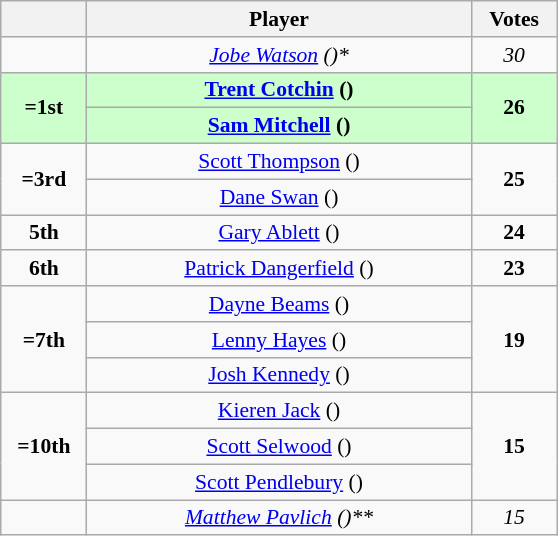<table class="wikitable" style="margin:1em auto; text-align: center; font-size: 90%;">
<tr>
<th style="width:50px;"></th>
<th style="width:250px;">Player</th>
<th style="width:50px;">Votes</th>
</tr>
<tr>
<td></td>
<td><em><a href='#'>Jobe Watson</a> ()*</em></td>
<td><em>30</em></td>
</tr>
<tr style="background:#cfc;">
<td rowspan=2><strong>=1st</strong></td>
<td><strong><a href='#'>Trent Cotchin</a> ()</strong></td>
<td rowspan=2><strong>26</strong></td>
</tr>
<tr style="background:#cfc;">
<td><strong><a href='#'>Sam Mitchell</a> ()</strong></td>
</tr>
<tr>
<td rowspan=2><strong>=3rd</strong></td>
<td><a href='#'>Scott Thompson</a> ()</td>
<td rowspan=2><strong>25</strong></td>
</tr>
<tr>
<td><a href='#'>Dane Swan</a> ()</td>
</tr>
<tr>
<td><strong>5th</strong></td>
<td><a href='#'>Gary Ablett</a> ()</td>
<td><strong>24</strong></td>
</tr>
<tr>
<td><strong>6th</strong></td>
<td><a href='#'>Patrick Dangerfield</a> ()</td>
<td><strong>23</strong></td>
</tr>
<tr>
<td rowspan=3><strong>=7th</strong></td>
<td><a href='#'>Dayne Beams</a> ()</td>
<td rowspan=3><strong>19</strong></td>
</tr>
<tr>
<td><a href='#'>Lenny Hayes</a> ()</td>
</tr>
<tr>
<td><a href='#'>Josh Kennedy</a> ()</td>
</tr>
<tr>
<td rowspan=3><strong>=10th</strong></td>
<td><a href='#'>Kieren Jack</a> ()</td>
<td rowspan=3><strong>15</strong></td>
</tr>
<tr>
<td><a href='#'>Scott Selwood</a> ()</td>
</tr>
<tr>
<td><a href='#'>Scott Pendlebury</a> ()</td>
</tr>
<tr>
<td></td>
<td><em><a href='#'>Matthew Pavlich</a> ()**</em></td>
<td><em>15</em></td>
</tr>
</table>
